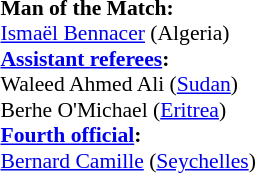<table width=50% style="font-size:90%">
<tr>
<td><br><strong>Man of the Match:</strong>
<br><a href='#'>Ismaël Bennacer</a> (Algeria)<br><strong><a href='#'>Assistant referees</a>:</strong>
<br>Waleed Ahmed Ali (<a href='#'>Sudan</a>)
<br>Berhe O'Michael (<a href='#'>Eritrea</a>)
<br><strong><a href='#'>Fourth official</a>:</strong>
<br><a href='#'>Bernard Camille</a> (<a href='#'>Seychelles</a>)</td>
</tr>
</table>
